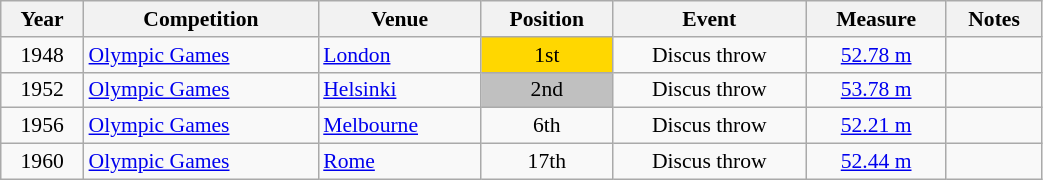<table class="wikitable" width=55% style="font-size:90%; text-align:center;">
<tr>
<th>Year</th>
<th>Competition</th>
<th>Venue</th>
<th>Position</th>
<th>Event</th>
<th>Measure</th>
<th>Notes</th>
</tr>
<tr>
<td>1948</td>
<td align=left><a href='#'>Olympic Games</a></td>
<td align=left> <a href='#'>London</a></td>
<td bgcolor=gold>1st</td>
<td>Discus throw</td>
<td><a href='#'>52.78 m</a></td>
<td></td>
</tr>
<tr>
<td>1952</td>
<td align=left><a href='#'>Olympic Games</a></td>
<td align=left> <a href='#'>Helsinki</a></td>
<td bgcolor=silver>2nd</td>
<td>Discus throw</td>
<td><a href='#'>53.78 m</a></td>
<td></td>
</tr>
<tr>
<td>1956</td>
<td align=left><a href='#'>Olympic Games</a></td>
<td align=left> <a href='#'>Melbourne</a></td>
<td>6th</td>
<td>Discus throw</td>
<td><a href='#'>52.21 m</a></td>
<td></td>
</tr>
<tr>
<td>1960</td>
<td align=left><a href='#'>Olympic Games</a></td>
<td align=left> <a href='#'>Rome</a></td>
<td>17th</td>
<td>Discus throw</td>
<td><a href='#'>52.44 m</a></td>
<td></td>
</tr>
</table>
